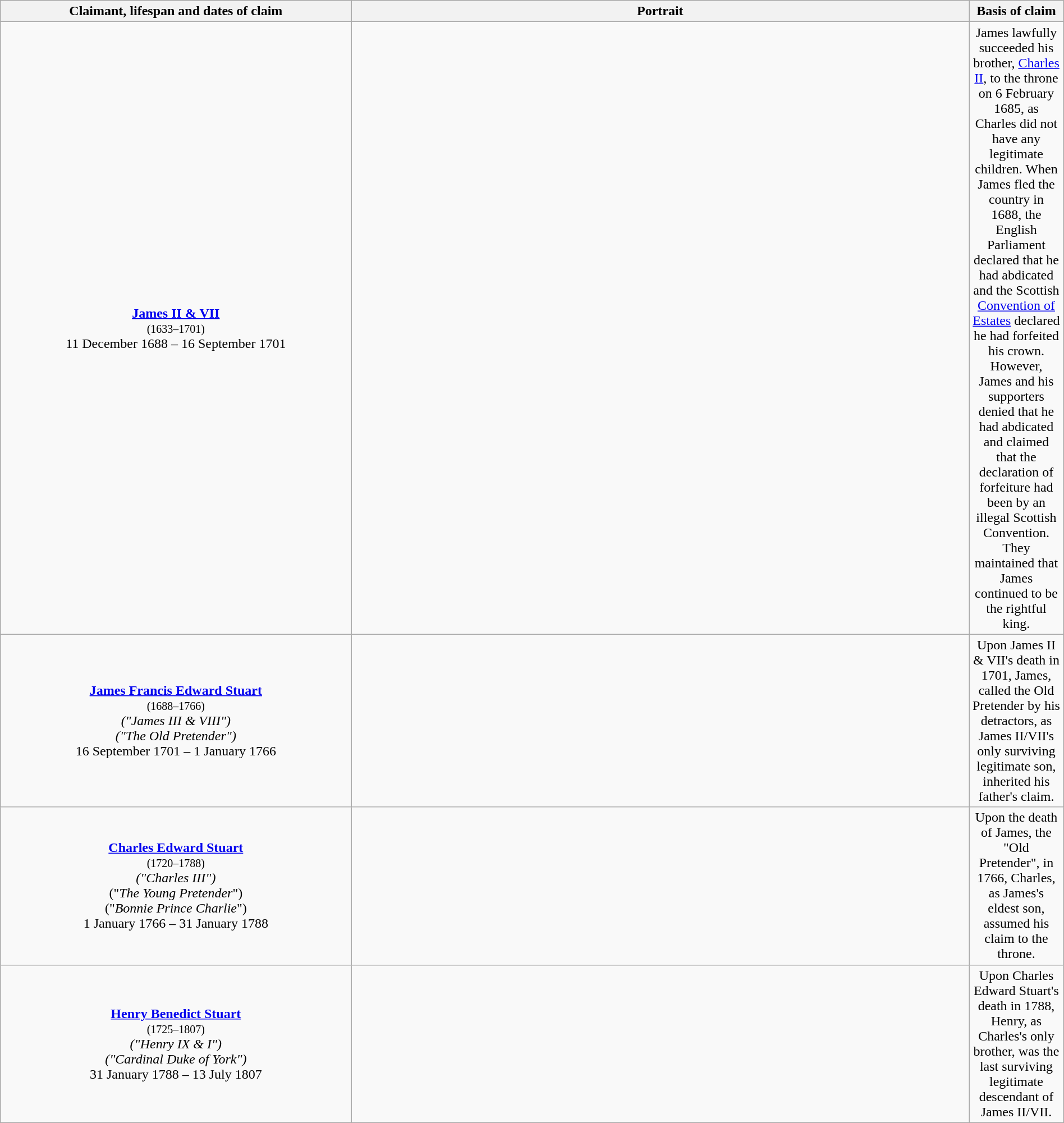<table style="text-align:center; width:100%" class="wikitable">
<tr>
<th style="width:33%;">Claimant, lifespan and dates of claim</th>
<th>Portrait</th>
<th style="width:105px;" style="width:54%;">Basis of claim</th>
</tr>
<tr>
<td><strong><a href='#'>James II & VII</a></strong><br><small>(1633–1701)</small><br>11 December 1688 – 16 September 1701</td>
<td></td>
<td>James lawfully succeeded his brother, <a href='#'>Charles II</a>, to the throne on 6 February 1685, as Charles did not have any legitimate children. When James fled the country in 1688, the English Parliament declared that he had abdicated and the Scottish <a href='#'>Convention of Estates</a> declared he had forfeited his crown. However, James and his supporters denied that he had abdicated and claimed that the declaration of forfeiture had been by an illegal Scottish Convention. They maintained that James continued to be the rightful king.</td>
</tr>
<tr>
<td><strong><a href='#'>James Francis Edward Stuart</a></strong><br><small>(1688–1766)</small><br><em>("James III & VIII")</em><br><em>("The Old Pretender")</em><br>16 September 1701 – 1 January 1766</td>
<td></td>
<td>Upon James II & VII's death in 1701, James, called the Old Pretender by his detractors, as James II/VII's only surviving legitimate son, inherited his father's claim.</td>
</tr>
<tr>
<td><strong><a href='#'>Charles Edward Stuart</a></strong><br><small>(1720–1788)</small><br><em>("Charles III")</em><br>("<em>The Young Pretender</em>")<br>("<em>Bonnie Prince Charlie</em>")<br>1 January 1766 – 31 January 1788</td>
<td></td>
<td>Upon the death of James, the "Old Pretender", in 1766, Charles, as James's eldest son, assumed his claim to the throne.</td>
</tr>
<tr>
<td><strong><a href='#'>Henry Benedict Stuart</a></strong><br><small>(1725–1807)</small><br><em>("Henry IX & I")</em><br> <em>("Cardinal Duke of York")</em><br>31 January 1788 – 13 July 1807</td>
<td></td>
<td>Upon Charles Edward Stuart's death in 1788, Henry, as Charles's only brother, was the last surviving legitimate descendant of James II/VII.</td>
</tr>
</table>
